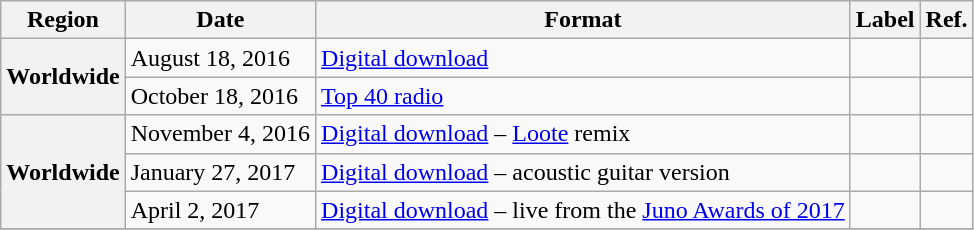<table class="wikitable sortable plainrowheaders">
<tr>
<th scope="col">Region</th>
<th scope="col">Date</th>
<th scope="col">Format</th>
<th scope="col">Label</th>
<th scope="col">Ref.</th>
</tr>
<tr>
<th rowspan="2" scope="row">Worldwide</th>
<td>August 18, 2016</td>
<td><a href='#'>Digital download</a></td>
<td></td>
<td></td>
</tr>
<tr>
<td>October 18, 2016</td>
<td><a href='#'>Top 40 radio</a></td>
<td></td>
<td></td>
</tr>
<tr>
<th rowspan="3" scope="row">Worldwide</th>
<td>November 4, 2016</td>
<td><a href='#'>Digital download</a> – <a href='#'>Loote</a> remix</td>
<td></td>
<td></td>
</tr>
<tr>
<td>January 27, 2017</td>
<td><a href='#'>Digital download</a> – acoustic guitar version</td>
<td></td>
<td></td>
</tr>
<tr>
<td>April 2, 2017</td>
<td><a href='#'>Digital download</a> – live from the <a href='#'>Juno Awards of 2017</a></td>
<td></td>
<td></td>
</tr>
<tr>
</tr>
</table>
